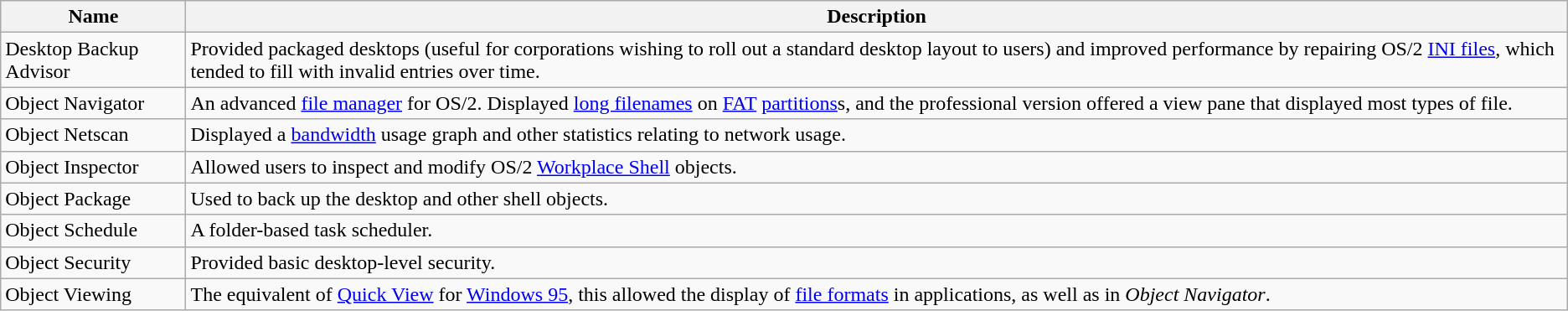<table class="wikitable sortable">
<tr>
<th>Name</th>
<th>Description</th>
</tr>
<tr>
<td>Desktop Backup Advisor</td>
<td>Provided packaged desktops (useful for corporations wishing to roll out a standard desktop layout to users) and improved performance by repairing OS/2 <a href='#'>INI files</a>, which tended to fill with invalid entries over time.</td>
</tr>
<tr>
<td>Object Navigator</td>
<td>An advanced <a href='#'>file manager</a> for OS/2. Displayed <a href='#'>long filenames</a> on <a href='#'>FAT</a> <a href='#'>partitions</a>s, and the professional version offered a view pane that displayed most types of file.</td>
</tr>
<tr>
<td>Object Netscan</td>
<td>Displayed a <a href='#'>bandwidth</a> usage graph and other statistics relating to network usage.</td>
</tr>
<tr>
<td>Object Inspector</td>
<td>Allowed users to inspect and modify OS/2 <a href='#'>Workplace Shell</a> objects.</td>
</tr>
<tr>
<td>Object Package</td>
<td>Used to back up the desktop and other shell objects.</td>
</tr>
<tr>
<td>Object Schedule</td>
<td>A folder-based task scheduler.</td>
</tr>
<tr>
<td>Object Security</td>
<td>Provided basic desktop-level security.</td>
</tr>
<tr>
<td>Object Viewing</td>
<td>The equivalent of <a href='#'>Quick View</a> for <a href='#'>Windows 95</a>, this allowed the display of  <a href='#'>file formats</a> in applications, as well as in <em>Object Navigator</em>.</td>
</tr>
</table>
